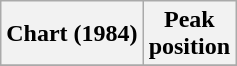<table class="wikitable plainrowheaders" style="text-align:center">
<tr>
<th scope="col">Chart (1984)</th>
<th scope="col">Peak<br>position</th>
</tr>
<tr>
</tr>
</table>
